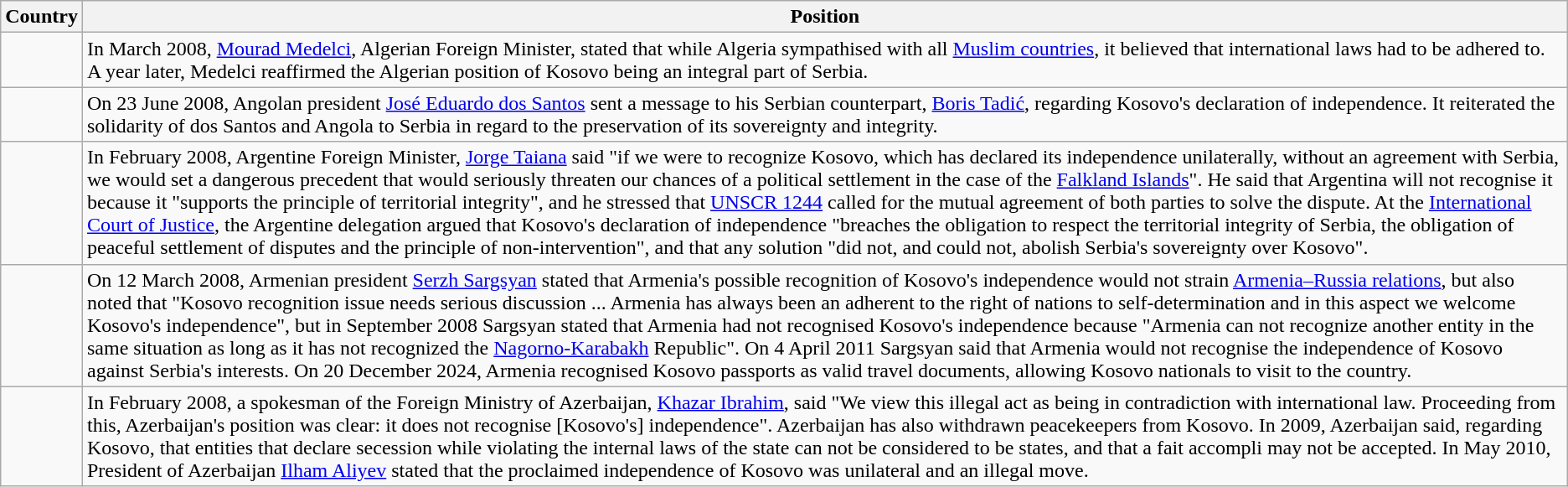<table class="wikitable">
<tr>
<th>Country</th>
<th>Position</th>
</tr>
<tr>
<td></td>
<td> In March 2008, <a href='#'>Mourad Medelci</a>, Algerian Foreign Minister, stated that while Algeria sympathised with all <a href='#'>Muslim countries</a>, it believed that international laws had to be adhered to. A year later, Medelci reaffirmed the Algerian position of Kosovo being an integral part of Serbia.</td>
</tr>
<tr>
<td></td>
<td>On 23 June 2008, Angolan president <a href='#'>José Eduardo dos Santos</a> sent a message to his Serbian counterpart, <a href='#'>Boris Tadić</a>, regarding Kosovo's declaration of independence. It reiterated the solidarity of dos Santos and Angola to Serbia in regard to the preservation of its sovereignty and integrity.</td>
</tr>
<tr>
<td></td>
<td> In February 2008, Argentine Foreign Minister, <a href='#'>Jorge Taiana</a> said "if we were to recognize Kosovo, which has declared its independence unilaterally, without an agreement with Serbia, we would set a dangerous precedent that would seriously threaten our chances of a political settlement in the case of the <a href='#'>Falkland Islands</a>". He said that Argentina will not recognise it because it "supports the principle of territorial integrity", and he stressed that <a href='#'>UNSCR 1244</a> called for the mutual agreement of both parties to solve the dispute. At the <a href='#'>International Court of Justice</a>, the Argentine delegation argued that Kosovo's declaration of independence "breaches the obligation to respect the territorial integrity of Serbia, the obligation of peaceful settlement of disputes and the principle of non-intervention", and that any solution "did not, and could not, abolish Serbia's sovereignty over Kosovo".</td>
</tr>
<tr>
<td></td>
<td> On 12 March 2008, Armenian president <a href='#'>Serzh Sargsyan</a> stated that Armenia's possible recognition of Kosovo's independence would not strain <a href='#'>Armenia–Russia relations</a>, but also noted that "Kosovo recognition issue needs serious discussion ... Armenia has always been an adherent to the right of nations to self-determination and in this aspect we welcome Kosovo's independence", but in September 2008 Sargsyan stated that Armenia had not recognised Kosovo's independence because "Armenia can not recognize another entity in the same situation as long as it has not recognized the <a href='#'>Nagorno-Karabakh</a> Republic". On 4 April 2011 Sargsyan said that Armenia would not recognise the independence of Kosovo against Serbia's interests. On 20 December 2024, Armenia recognised Kosovo passports as valid travel documents, allowing Kosovo nationals to visit to the country.</td>
</tr>
<tr>
<td nowrap></td>
<td> In February 2008, a spokesman of the Foreign Ministry of Azerbaijan, <a href='#'>Khazar Ibrahim</a>, said "We view this illegal act as being in contradiction with international law. Proceeding from this, Azerbaijan's position was clear: it does not recognise [Kosovo's] independence". Azerbaijan has also withdrawn peacekeepers from Kosovo. In 2009, Azerbaijan said, regarding Kosovo, that entities that declare secession while violating the internal laws of the state can not be considered to be states, and that a fait accompli may not be accepted. In May 2010, President of Azerbaijan <a href='#'>Ilham Aliyev</a> stated that the proclaimed independence of Kosovo was unilateral and an illegal move.</td>
</tr>
</table>
